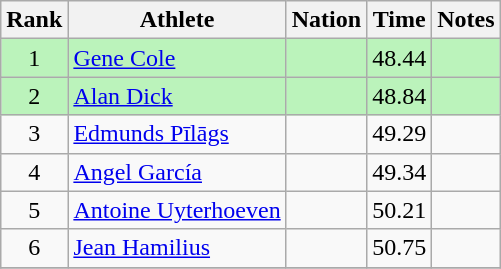<table class="wikitable sortable" style="text-align:center">
<tr>
<th>Rank</th>
<th>Athlete</th>
<th>Nation</th>
<th>Time</th>
<th>Notes</th>
</tr>
<tr bgcolor=bbf3bb>
<td>1</td>
<td align=left><a href='#'>Gene Cole</a></td>
<td align=left></td>
<td>48.44</td>
<td></td>
</tr>
<tr bgcolor=bbf3bb>
<td>2</td>
<td align=left><a href='#'>Alan Dick</a></td>
<td align=left></td>
<td>48.84</td>
<td></td>
</tr>
<tr>
<td>3</td>
<td align=left><a href='#'>Edmunds Pīlāgs</a></td>
<td align=left></td>
<td>49.29</td>
<td></td>
</tr>
<tr>
<td>4</td>
<td align=left><a href='#'>Angel García</a></td>
<td align=left></td>
<td>49.34</td>
<td></td>
</tr>
<tr>
<td>5</td>
<td align=left><a href='#'>Antoine Uyterhoeven</a></td>
<td align=left></td>
<td>50.21</td>
<td></td>
</tr>
<tr>
<td>6</td>
<td align=left><a href='#'>Jean Hamilius</a></td>
<td align=left></td>
<td>50.75</td>
<td></td>
</tr>
<tr>
</tr>
</table>
